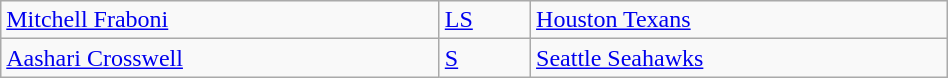<table class="wikitable" style="width:50%;">
<tr>
<td><a href='#'>Mitchell Fraboni</a></td>
<td><a href='#'>LS</a></td>
<td><a href='#'>Houston Texans</a></td>
</tr>
<tr>
<td><a href='#'>Aashari Crosswell</a></td>
<td><a href='#'>S</a></td>
<td><a href='#'>Seattle Seahawks</a></td>
</tr>
</table>
